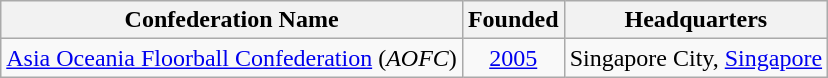<table class="wikitable">
<tr>
<th>Confederation Name</th>
<th>Founded</th>
<th>Headquarters</th>
</tr>
<tr>
<td><a href='#'>Asia Oceania Floorball Confederation</a> (<em>AOFC</em>)</td>
<td align=center><a href='#'>2005</a></td>
<td>Singapore City, <a href='#'>Singapore</a></td>
</tr>
</table>
